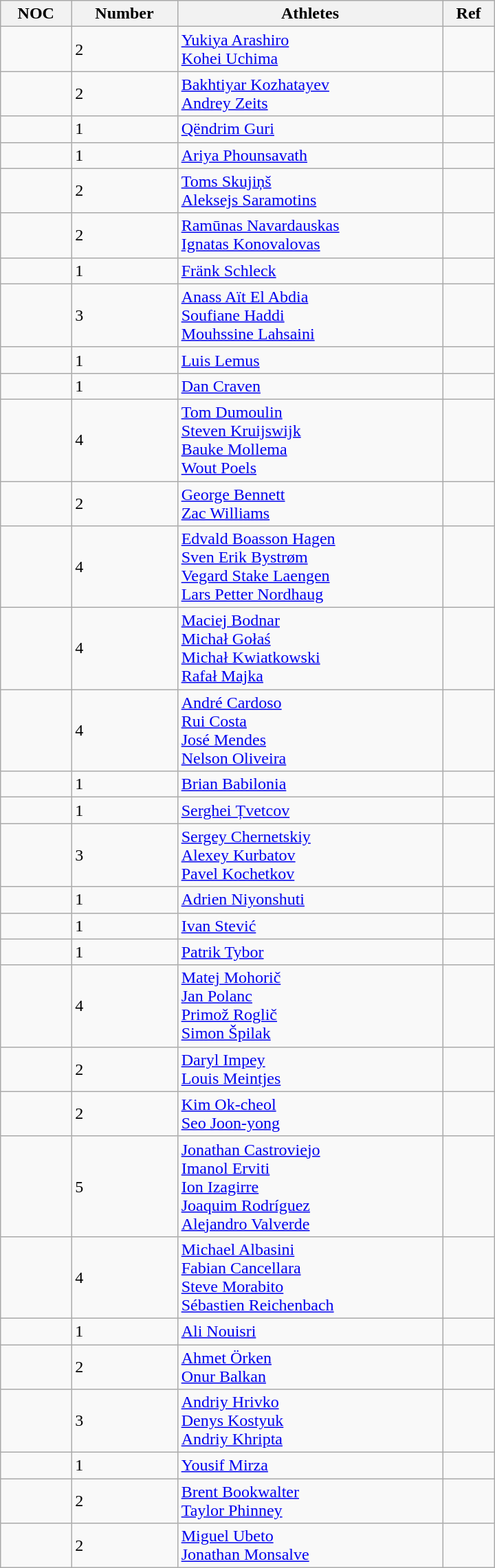<table class="wikitable" style="text-align:left; width:30em; margin-bottom:0;">
<tr>
<th>NOC</th>
<th>Number</th>
<th>Athletes</th>
<th>Ref</th>
</tr>
<tr>
<td></td>
<td>2</td>
<td><a href='#'>Yukiya Arashiro</a><br><a href='#'>Kohei Uchima</a></td>
<td></td>
</tr>
<tr>
<td></td>
<td>2</td>
<td><a href='#'>Bakhtiyar Kozhatayev</a><br><a href='#'>Andrey Zeits</a></td>
<td></td>
</tr>
<tr>
<td></td>
<td>1</td>
<td><a href='#'>Qëndrim Guri</a></td>
<td></td>
</tr>
<tr>
<td></td>
<td>1</td>
<td><a href='#'>Ariya Phounsavath</a></td>
<td></td>
</tr>
<tr>
<td></td>
<td>2</td>
<td><a href='#'>Toms Skujiņš</a><br><a href='#'>Aleksejs Saramotins</a></td>
<td></td>
</tr>
<tr>
<td></td>
<td>2</td>
<td><a href='#'>Ramūnas Navardauskas</a><br><a href='#'>Ignatas Konovalovas</a></td>
<td></td>
</tr>
<tr>
<td></td>
<td>1</td>
<td><a href='#'>Fränk Schleck</a></td>
<td></td>
</tr>
<tr>
<td></td>
<td>3</td>
<td><a href='#'>Anass Aït El Abdia</a><br><a href='#'>Soufiane Haddi</a><br><a href='#'>Mouhssine Lahsaini</a></td>
<td></td>
</tr>
<tr>
<td></td>
<td>1</td>
<td><a href='#'>Luis Lemus</a></td>
<td></td>
</tr>
<tr>
<td></td>
<td>1</td>
<td><a href='#'>Dan Craven</a></td>
<td></td>
</tr>
<tr>
<td></td>
<td>4</td>
<td><a href='#'>Tom Dumoulin</a><br><a href='#'>Steven Kruijswijk</a><br><a href='#'>Bauke Mollema</a><br><a href='#'>Wout Poels</a></td>
<td></td>
</tr>
<tr>
<td></td>
<td>2</td>
<td><a href='#'>George Bennett</a><br><a href='#'>Zac Williams</a></td>
<td></td>
</tr>
<tr>
<td></td>
<td>4</td>
<td><a href='#'>Edvald Boasson Hagen</a><br><a href='#'>Sven Erik Bystrøm</a><br><a href='#'>Vegard Stake Laengen</a><br><a href='#'>Lars Petter Nordhaug</a></td>
<td></td>
</tr>
<tr>
<td></td>
<td>4</td>
<td><a href='#'>Maciej Bodnar</a><br><a href='#'>Michał Gołaś</a><br><a href='#'>Michał Kwiatkowski</a><br><a href='#'>Rafał Majka</a></td>
<td></td>
</tr>
<tr>
<td></td>
<td>4</td>
<td><a href='#'>André Cardoso</a><br><a href='#'>Rui Costa</a><br><a href='#'>José Mendes</a><br><a href='#'>Nelson Oliveira</a></td>
<td></td>
</tr>
<tr>
<td></td>
<td>1</td>
<td><a href='#'>Brian Babilonia</a></td>
<td></td>
</tr>
<tr>
<td></td>
<td>1</td>
<td><a href='#'>Serghei Țvetcov</a></td>
<td></td>
</tr>
<tr>
<td></td>
<td>3</td>
<td><a href='#'>Sergey Chernetskiy</a><br><a href='#'>Alexey Kurbatov</a><br><a href='#'>Pavel Kochetkov</a></td>
<td></td>
</tr>
<tr>
<td></td>
<td>1</td>
<td><a href='#'>Adrien Niyonshuti</a></td>
<td></td>
</tr>
<tr>
<td></td>
<td>1</td>
<td><a href='#'>Ivan Stević</a></td>
<td></td>
</tr>
<tr>
<td></td>
<td>1</td>
<td><a href='#'>Patrik Tybor</a></td>
<td></td>
</tr>
<tr>
<td></td>
<td>4</td>
<td><a href='#'>Matej Mohorič</a><br><a href='#'>Jan Polanc</a><br><a href='#'>Primož Roglič</a><br><a href='#'>Simon Špilak</a></td>
<td></td>
</tr>
<tr>
<td></td>
<td>2</td>
<td><a href='#'>Daryl Impey</a><br><a href='#'>Louis Meintjes</a></td>
<td></td>
</tr>
<tr>
<td></td>
<td>2</td>
<td><a href='#'>Kim Ok-cheol</a><br><a href='#'>Seo Joon-yong</a></td>
<td></td>
</tr>
<tr>
<td></td>
<td>5</td>
<td><a href='#'>Jonathan Castroviejo</a><br><a href='#'>Imanol Erviti</a><br><a href='#'>Ion Izagirre</a><br><a href='#'>Joaquim Rodríguez</a><br><a href='#'>Alejandro Valverde</a></td>
<td></td>
</tr>
<tr>
<td></td>
<td>4</td>
<td><a href='#'>Michael Albasini</a><br><a href='#'>Fabian Cancellara</a><br><a href='#'>Steve Morabito</a><br><a href='#'>Sébastien Reichenbach</a></td>
<td></td>
</tr>
<tr>
<td></td>
<td>1</td>
<td><a href='#'>Ali Nouisri</a></td>
<td></td>
</tr>
<tr>
<td></td>
<td>2</td>
<td><a href='#'>Ahmet Örken</a><br><a href='#'>Onur Balkan</a></td>
<td></td>
</tr>
<tr>
<td></td>
<td>3</td>
<td><a href='#'>Andriy Hrivko</a><br><a href='#'>Denys Kostyuk</a><br><a href='#'>Andriy Khripta</a></td>
<td></td>
</tr>
<tr>
<td></td>
<td>1</td>
<td><a href='#'>Yousif Mirza</a></td>
<td></td>
</tr>
<tr>
<td></td>
<td>2</td>
<td><a href='#'>Brent Bookwalter</a><br><a href='#'>Taylor Phinney</a></td>
<td></td>
</tr>
<tr>
<td></td>
<td>2</td>
<td><a href='#'>Miguel Ubeto</a><br><a href='#'>Jonathan Monsalve</a></td>
<td></td>
</tr>
</table>
